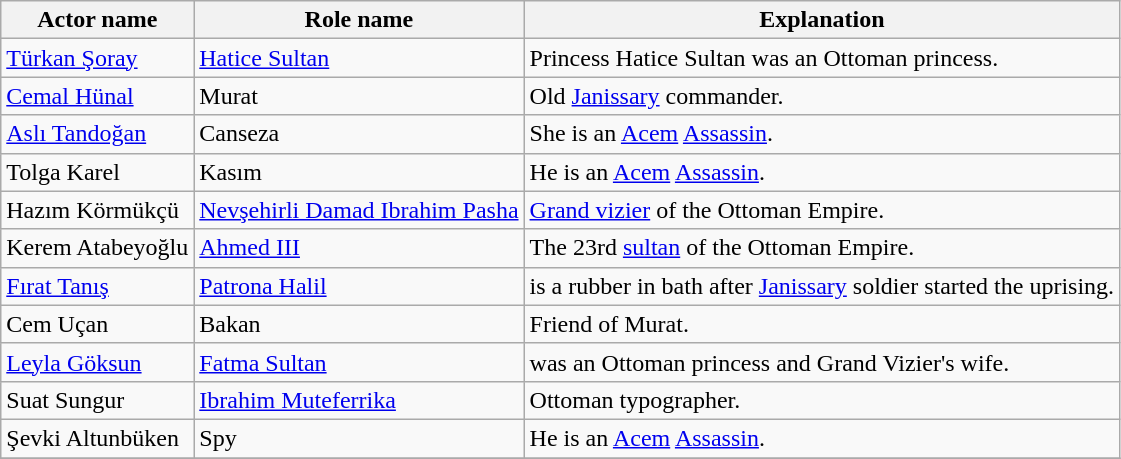<table class="wikitable">
<tr>
<th>Actor name</th>
<th>Role name</th>
<th>Explanation</th>
</tr>
<tr>
<td><a href='#'>Türkan Şoray</a></td>
<td><a href='#'>Hatice Sultan</a></td>
<td>Princess Hatice Sultan was an Ottoman princess.</td>
</tr>
<tr>
<td><a href='#'>Cemal Hünal</a></td>
<td>Murat</td>
<td>Old <a href='#'>Janissary</a> commander.</td>
</tr>
<tr>
<td><a href='#'>Aslı Tandoğan</a></td>
<td>Canseza</td>
<td>She is an  <a href='#'>Acem</a> <a href='#'>Assassin</a>.</td>
</tr>
<tr>
<td>Tolga Karel</td>
<td>Kasım</td>
<td>He is an <a href='#'>Acem</a> <a href='#'>Assassin</a>.</td>
</tr>
<tr>
<td>Hazım Körmükçü</td>
<td><a href='#'>Nevşehirli Damad Ibrahim Pasha</a></td>
<td><a href='#'>Grand vizier</a> of the Ottoman Empire.</td>
</tr>
<tr>
<td>Kerem Atabeyoğlu</td>
<td><a href='#'>Ahmed III</a></td>
<td>The 23rd <a href='#'>sultan</a> of the Ottoman Empire.</td>
</tr>
<tr>
<td><a href='#'>Fırat Tanış</a></td>
<td><a href='#'>Patrona Halil</a></td>
<td>is a rubber in bath after <a href='#'>Janissary</a> soldier started the uprising.</td>
</tr>
<tr>
<td>Cem Uçan</td>
<td>Bakan</td>
<td>Friend of Murat.</td>
</tr>
<tr>
<td><a href='#'>Leyla Göksun</a></td>
<td><a href='#'>Fatma Sultan</a></td>
<td>was an Ottoman princess and Grand Vizier's wife.</td>
</tr>
<tr>
<td>Suat Sungur</td>
<td><a href='#'>Ibrahim Muteferrika</a></td>
<td>Ottoman typographer.</td>
</tr>
<tr>
<td>Şevki Altunbüken</td>
<td>Spy</td>
<td>He is an <a href='#'>Acem</a> <a href='#'>Assassin</a>.</td>
</tr>
<tr>
</tr>
</table>
